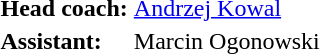<table>
<tr>
<td><strong>Head coach:</strong></td>
<td> <a href='#'>Andrzej Kowal</a></td>
</tr>
<tr>
<td><strong>Assistant:</strong></td>
<td> Marcin Ogonowski</td>
</tr>
<tr>
</tr>
</table>
